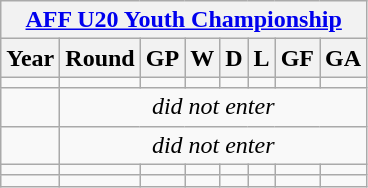<table class="wikitable" style="text-align: center;font-size:100%;">
<tr>
<th colspan=8><a href='#'>AFF U20 Youth Championship</a></th>
</tr>
<tr>
<th>Year</th>
<th>Round</th>
<th>GP</th>
<th>W</th>
<th>D</th>
<th>L</th>
<th>GF</th>
<th>GA</th>
</tr>
<tr>
<td></td>
<td></td>
<td></td>
<td></td>
<td></td>
<td></td>
<td></td>
<td></td>
</tr>
<tr>
<td></td>
<td colspan=8><em>did not enter</em></td>
</tr>
<tr>
<td></td>
<td colspan=8><em>did not enter</em></td>
</tr>
<tr>
<td></td>
<td></td>
<td></td>
<td></td>
<td></td>
<td></td>
<td></td>
<td></td>
</tr>
<tr>
<td></td>
<td></td>
<td></td>
<td></td>
<td></td>
<td></td>
<td></td>
<td></td>
</tr>
</table>
